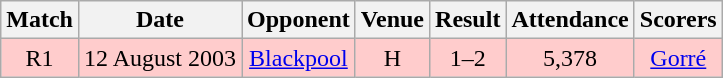<table class="wikitable" style="font-size:100%; text-align:center">
<tr>
<th>Match</th>
<th>Date</th>
<th>Opponent</th>
<th>Venue</th>
<th>Result</th>
<th>Attendance</th>
<th>Scorers</th>
</tr>
<tr style="background: #FFCCCC;">
<td>R1</td>
<td>12 August 2003</td>
<td><a href='#'>Blackpool</a></td>
<td>H</td>
<td>1–2</td>
<td>5,378</td>
<td><a href='#'>Gorré</a></td>
</tr>
</table>
